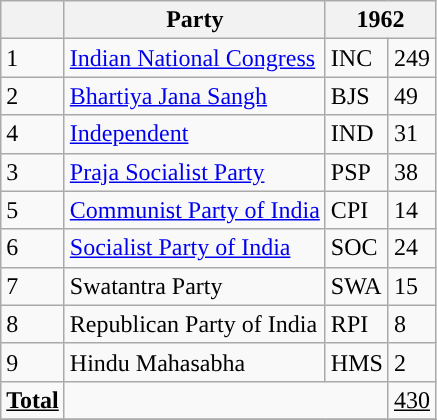<table class="wikitable sortable">
<tr>
<th></th>
<th>Party</th>
<th colspan="2">1962</th>
</tr>
<tr>
<td>1</td>
<td><a href='#'>Indian National Congress</a></td>
<td bgcolor=>INC</td>
<td>249</td>
</tr>
<tr>
<td>2</td>
<td><a href='#'>Bhartiya Jana Sangh</a></td>
<td>BJS</td>
<td>49</td>
</tr>
<tr>
<td>4</td>
<td><a href='#'>Independent</a></td>
<td>IND</td>
<td>31</td>
</tr>
<tr>
<td>3</td>
<td><a href='#'>Praja Socialist Party</a></td>
<td>PSP</td>
<td>38</td>
</tr>
<tr>
<td>5</td>
<td><a href='#'>Communist Party of India</a></td>
<td bgcolor=>CPI</td>
<td>14</td>
</tr>
<tr>
<td>6</td>
<td><a href='#'>Socialist Party of India</a></td>
<td bgcolor=>SOC</td>
<td>24</td>
</tr>
<tr>
<td>7</td>
<td>Swatantra Party</td>
<td bgcolor=>SWA</td>
<td>15</td>
</tr>
<tr>
<td>8</td>
<td>Republican Party of India</td>
<td bgcolor=>RPI</td>
<td>8</td>
</tr>
<tr>
<td>9</td>
<td>Hindu Mahasabha</td>
<td bgcolor=>HMS</td>
<td>2</td>
</tr>
<tr>
<td><strong><u>Total</u></strong></td>
<td colspan="2"></td>
<td><u>430</u></td>
</tr>
<tr>
</tr>
</table>
